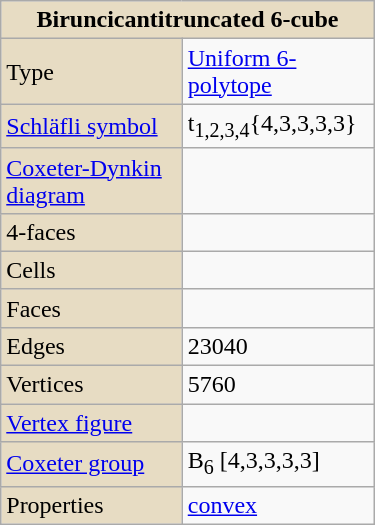<table class="wikitable" align="right" style="margin-left:10px" width="250">
<tr>
<td bgcolor=#e7dcc3 align=center colspan=2><strong>Biruncicantitruncated 6-cube</strong></td>
</tr>
<tr>
<td bgcolor=#e7dcc3>Type</td>
<td><a href='#'>Uniform 6-polytope</a></td>
</tr>
<tr>
<td bgcolor=#e7dcc3><a href='#'>Schläfli symbol</a></td>
<td>t<sub>1,2,3,4</sub>{4,3,3,3,3}</td>
</tr>
<tr>
<td bgcolor=#e7dcc3><a href='#'>Coxeter-Dynkin diagram</a></td>
<td></td>
</tr>
<tr>
<td bgcolor=#e7dcc3>4-faces</td>
<td></td>
</tr>
<tr>
<td bgcolor=#e7dcc3>Cells</td>
<td></td>
</tr>
<tr>
<td bgcolor=#e7dcc3>Faces</td>
<td></td>
</tr>
<tr>
<td bgcolor=#e7dcc3>Edges</td>
<td>23040</td>
</tr>
<tr>
<td bgcolor=#e7dcc3>Vertices</td>
<td>5760</td>
</tr>
<tr>
<td bgcolor=#e7dcc3><a href='#'>Vertex figure</a></td>
<td></td>
</tr>
<tr>
<td bgcolor=#e7dcc3><a href='#'>Coxeter group</a></td>
<td>B<sub>6</sub> [4,3,3,3,3]</td>
</tr>
<tr>
<td bgcolor=#e7dcc3>Properties</td>
<td><a href='#'>convex</a></td>
</tr>
</table>
